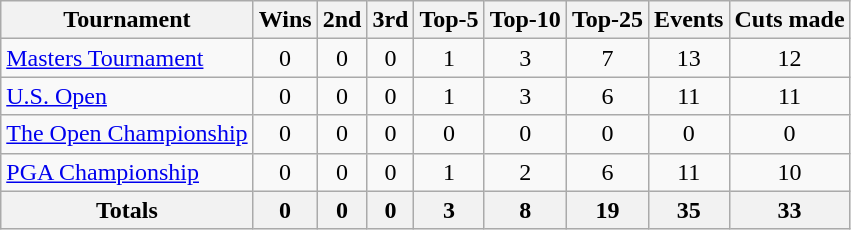<table class=wikitable style=text-align:center>
<tr>
<th>Tournament</th>
<th>Wins</th>
<th>2nd</th>
<th>3rd</th>
<th>Top-5</th>
<th>Top-10</th>
<th>Top-25</th>
<th>Events</th>
<th>Cuts made</th>
</tr>
<tr>
<td align=left><a href='#'>Masters Tournament</a></td>
<td>0</td>
<td>0</td>
<td>0</td>
<td>1</td>
<td>3</td>
<td>7</td>
<td>13</td>
<td>12</td>
</tr>
<tr>
<td align=left><a href='#'>U.S. Open</a></td>
<td>0</td>
<td>0</td>
<td>0</td>
<td>1</td>
<td>3</td>
<td>6</td>
<td>11</td>
<td>11</td>
</tr>
<tr>
<td align=left><a href='#'>The Open Championship</a></td>
<td>0</td>
<td>0</td>
<td>0</td>
<td>0</td>
<td>0</td>
<td>0</td>
<td>0</td>
<td>0</td>
</tr>
<tr>
<td align=left><a href='#'>PGA Championship</a></td>
<td>0</td>
<td>0</td>
<td>0</td>
<td>1</td>
<td>2</td>
<td>6</td>
<td>11</td>
<td>10</td>
</tr>
<tr>
<th>Totals</th>
<th>0</th>
<th>0</th>
<th>0</th>
<th>3</th>
<th>8</th>
<th>19</th>
<th>35</th>
<th>33</th>
</tr>
</table>
